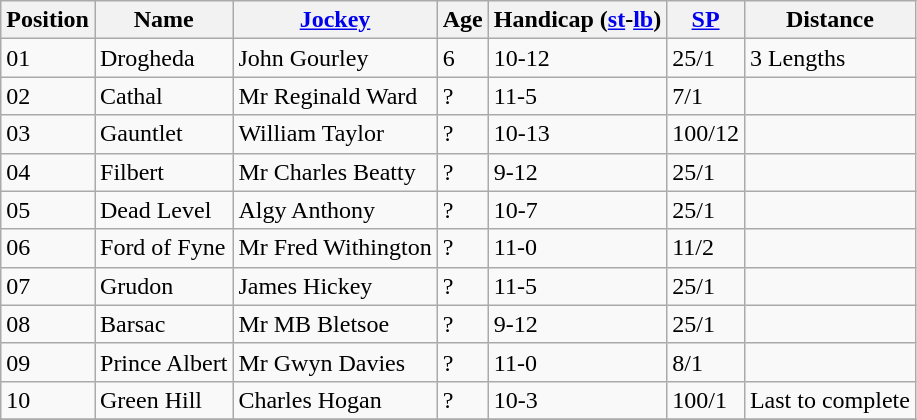<table class="wikitable sortable">
<tr>
<th data-sort-type="number">Position</th>
<th>Name</th>
<th><a href='#'>Jockey</a></th>
<th data-sort-type="number">Age</th>
<th>Handicap (<a href='#'>st</a>-<a href='#'>lb</a>)</th>
<th><a href='#'>SP</a></th>
<th>Distance</th>
</tr>
<tr>
<td>01</td>
<td>Drogheda</td>
<td>John Gourley</td>
<td>6</td>
<td>10-12</td>
<td>25/1</td>
<td>3 Lengths</td>
</tr>
<tr>
<td>02</td>
<td>Cathal</td>
<td>Mr Reginald Ward</td>
<td>?</td>
<td>11-5</td>
<td>7/1</td>
<td></td>
</tr>
<tr>
<td>03</td>
<td>Gauntlet</td>
<td>William Taylor</td>
<td>?</td>
<td>10-13</td>
<td>100/12</td>
<td></td>
</tr>
<tr>
<td>04</td>
<td>Filbert</td>
<td>Mr Charles Beatty</td>
<td>?</td>
<td>9-12</td>
<td>25/1</td>
<td></td>
</tr>
<tr>
<td>05</td>
<td>Dead Level</td>
<td>Algy Anthony</td>
<td>?</td>
<td>10-7</td>
<td>25/1</td>
<td></td>
</tr>
<tr>
<td>06</td>
<td>Ford of Fyne</td>
<td>Mr Fred Withington</td>
<td>?</td>
<td>11-0</td>
<td>11/2</td>
<td></td>
</tr>
<tr>
<td>07</td>
<td>Grudon</td>
<td>James Hickey</td>
<td>?</td>
<td>11-5</td>
<td>25/1</td>
<td></td>
</tr>
<tr>
<td>08</td>
<td>Barsac</td>
<td>Mr MB Bletsoe</td>
<td>?</td>
<td>9-12</td>
<td>25/1</td>
<td></td>
</tr>
<tr>
<td>09</td>
<td>Prince Albert</td>
<td>Mr Gwyn Davies</td>
<td>?</td>
<td>11-0</td>
<td>8/1</td>
<td></td>
</tr>
<tr>
<td>10</td>
<td>Green Hill</td>
<td>Charles Hogan</td>
<td>?</td>
<td>10-3</td>
<td>100/1</td>
<td>Last to complete</td>
</tr>
<tr>
</tr>
</table>
